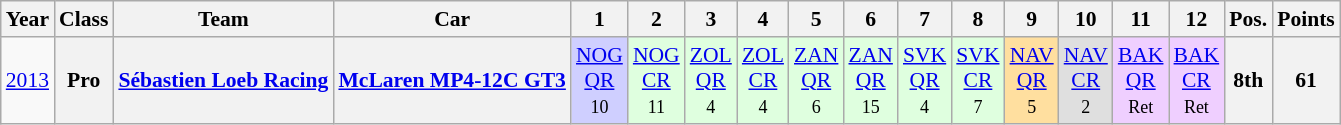<table class="wikitable" border="1" style="text-align:center; font-size:90%;">
<tr>
<th>Year</th>
<th>Class</th>
<th>Team</th>
<th>Car</th>
<th>1</th>
<th>2</th>
<th>3</th>
<th>4</th>
<th>5</th>
<th>6</th>
<th>7</th>
<th>8</th>
<th>9</th>
<th>10</th>
<th>11</th>
<th>12</th>
<th>Pos.</th>
<th>Points</th>
</tr>
<tr>
<td><a href='#'>2013</a></td>
<th>Pro</th>
<th><a href='#'>Sébastien Loeb Racing</a></th>
<th><a href='#'>McLaren MP4-12C GT3</a></th>
<td style="background:#CFCFFF;"><a href='#'>NOG<br>QR</a><br><small>10<br></small></td>
<td style="background:#DFFFDF;"><a href='#'>NOG<br>CR</a><br><small>11<br></small></td>
<td style="background:#DFFFDF;"><a href='#'>ZOL<br>QR</a><br><small>4<br></small></td>
<td style="background:#DFFFDF;"><a href='#'>ZOL<br>CR</a><br><small>4<br></small></td>
<td style="background:#DFFFDF;"><a href='#'>ZAN<br>QR</a><br><small>6<br></small></td>
<td style="background:#DFFFDF;"><a href='#'>ZAN<br>QR</a><br><small>15<br></small></td>
<td style="background:#DFFFDF;"><a href='#'>SVK<br>QR</a><br><small>4<br></small></td>
<td style="background:#DFFFDF;"><a href='#'>SVK<br>CR</a><br><small>7<br></small></td>
<td style="background:#FFDF9F;"><a href='#'>NAV<br>QR</a><br><small>5<br></small></td>
<td style="background:#DFDFDF;"><a href='#'>NAV<br>CR</a><br><small>2<br></small></td>
<td style="background:#EFCFFF;"><a href='#'>BAK<br>QR</a><br><small>Ret<br></small></td>
<td style="background:#EFCFFF;"><a href='#'>BAK<br>CR</a><br><small>Ret<br></small></td>
<th>8th</th>
<th>61</th>
</tr>
</table>
